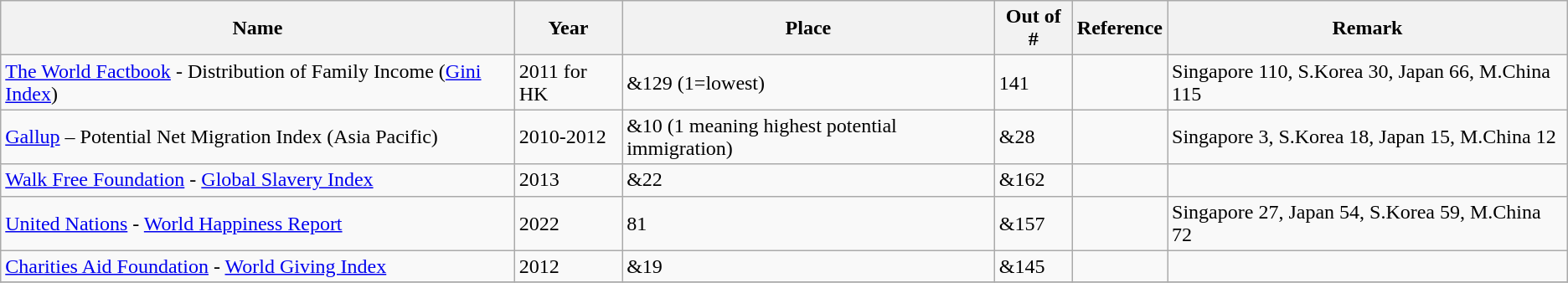<table class="wikitable sortable" style="text-align:left">
<tr>
<th>Name</th>
<th>Year</th>
<th>Place</th>
<th>Out of #</th>
<th>Reference</th>
<th>Remark</th>
</tr>
<tr>
<td><a href='#'>The World Factbook</a> - Distribution of Family Income (<a href='#'>Gini Index</a>)</td>
<td>2011 for HK</td>
<td><span>&</span>129 (1=lowest)</td>
<td>141</td>
<td> </td>
<td>Singapore 110, S.Korea 30, Japan 66, M.China 115</td>
</tr>
<tr>
<td><a href='#'>Gallup</a> – Potential Net Migration Index (Asia Pacific)</td>
<td>2010-2012</td>
<td><span>&</span>10 (1 meaning highest potential immigration)</td>
<td><span>&</span>28</td>
<td></td>
<td>Singapore 3, S.Korea 18, Japan 15, M.China 12</td>
</tr>
<tr>
<td><a href='#'>Walk Free Foundation</a> - <a href='#'>Global Slavery Index</a></td>
<td>2013</td>
<td><span>&</span>22</td>
<td><span>&</span>162</td>
<td></td>
<td></td>
</tr>
<tr>
<td><a href='#'>United Nations</a> - <a href='#'>World Happiness Report</a></td>
<td>2022</td>
<td>81</td>
<td><span>&</span>157</td>
<td></td>
<td>Singapore 27, Japan 54, S.Korea 59, M.China 72</td>
</tr>
<tr>
<td><a href='#'>Charities Aid Foundation</a> - <a href='#'>World Giving Index</a></td>
<td>2012</td>
<td><span>&</span>19</td>
<td><span>&</span>145</td>
<td></td>
<td></td>
</tr>
<tr>
</tr>
</table>
